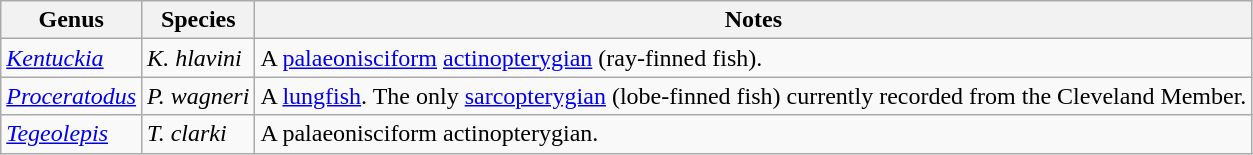<table class="wikitable sortable">
<tr>
<th>Genus</th>
<th>Species</th>
<th>Notes</th>
</tr>
<tr>
<td><em><a href='#'>Kentuckia</a></em></td>
<td><em>K. hlavini</em></td>
<td>A <a href='#'>palaeonisciform</a> <a href='#'>actinopterygian</a> (ray-finned fish).</td>
</tr>
<tr>
<td><em><a href='#'>Proceratodus</a></em></td>
<td><em>P. wagneri</em></td>
<td>A <a href='#'>lungfish</a>. The only <a href='#'>sarcopterygian</a> (lobe-finned fish) currently recorded from the Cleveland Member.</td>
</tr>
<tr>
<td><em><a href='#'>Tegeolepis</a></em></td>
<td><em>T. clarki</em></td>
<td>A palaeonisciform actinopterygian.</td>
</tr>
</table>
